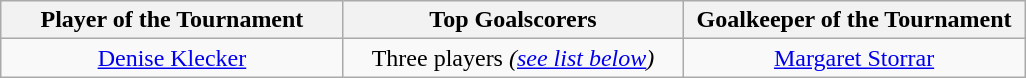<table class=wikitable style="margin:auto; text-align:center">
<tr>
<th style="width: 220px;">Player of the Tournament</th>
<th style="width: 220px;">Top Goalscorers</th>
<th style="width: 220px;">Goalkeeper of the Tournament</th>
</tr>
<tr>
<td> <a href='#'>Denise Klecker</a></td>
<td>Three players <em>(<a href='#'>see list below</a>)</em></td>
<td> <a href='#'>Margaret Storrar</a></td>
</tr>
</table>
